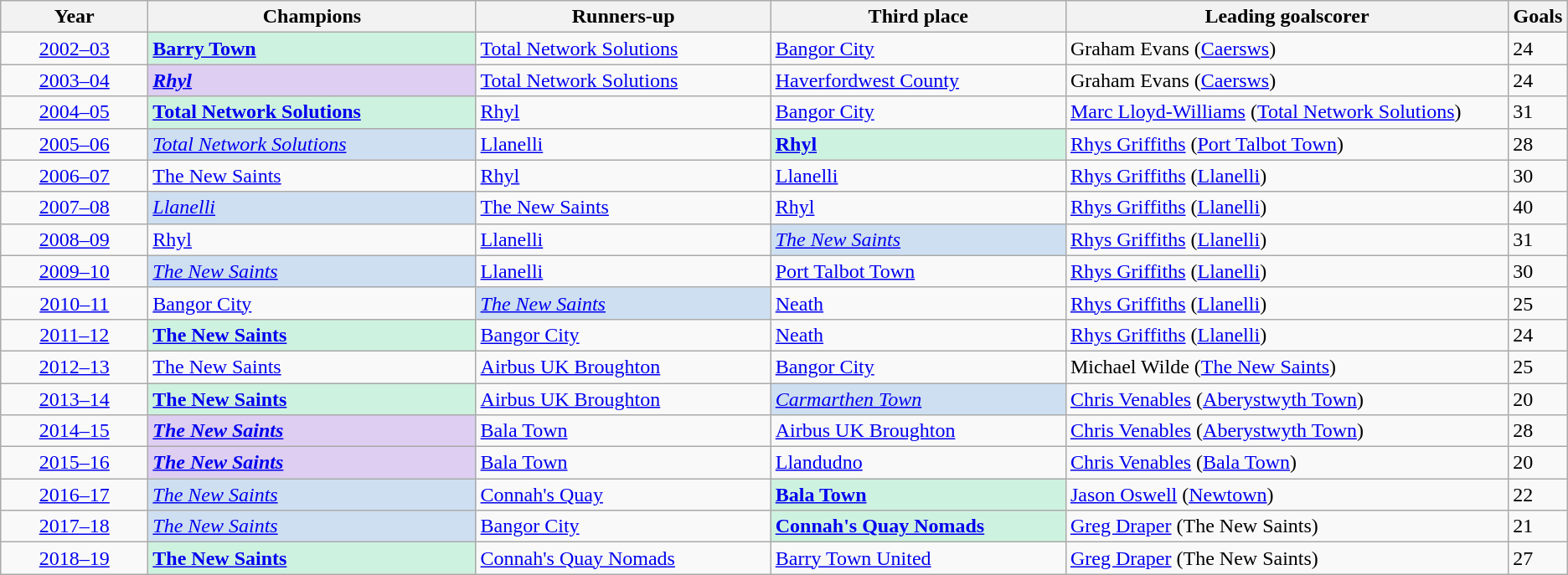<table class="wikitable">
<tr>
<th width=9%>Year</th>
<th width=20%>Champions</th>
<th width=18%>Runners-up</th>
<th width=18%>Third place</th>
<th width=27%>Leading goalscorer</th>
<th width=1%>Goals</th>
</tr>
<tr>
<td align=center><a href='#'>2002–03</a></td>
<td bgcolor="CEF2E0"><strong><a href='#'>Barry Town</a></strong></td>
<td><a href='#'>Total Network Solutions</a></td>
<td><a href='#'>Bangor City</a></td>
<td>Graham Evans (<a href='#'>Caersws</a>)</td>
<td>24</td>
</tr>
<tr>
<td align=center><a href='#'>2003–04</a></td>
<td bgcolor="DDCEF2"><strong><em><a href='#'>Rhyl</a></em></strong></td>
<td><a href='#'>Total Network Solutions</a></td>
<td><a href='#'>Haverfordwest County</a></td>
<td>Graham Evans (<a href='#'>Caersws</a>)</td>
<td>24</td>
</tr>
<tr>
<td align=center><a href='#'>2004–05</a></td>
<td bgcolor="CEF2E0"><strong><a href='#'>Total Network Solutions</a></strong></td>
<td><a href='#'>Rhyl</a></td>
<td><a href='#'>Bangor City</a></td>
<td><a href='#'>Marc Lloyd-Williams</a> (<a href='#'>Total Network Solutions</a>)</td>
<td>31</td>
</tr>
<tr>
<td align=center><a href='#'>2005–06</a></td>
<td bgcolor="CEDFF2"><em><a href='#'>Total Network Solutions</a></em></td>
<td><a href='#'>Llanelli</a></td>
<td bgcolor="CEF2E0"><strong><a href='#'>Rhyl</a></strong></td>
<td><a href='#'>Rhys Griffiths</a> (<a href='#'>Port Talbot Town</a>)</td>
<td>28</td>
</tr>
<tr>
<td align=center><a href='#'>2006–07</a></td>
<td><a href='#'>The New Saints</a></td>
<td><a href='#'>Rhyl</a></td>
<td><a href='#'>Llanelli</a></td>
<td><a href='#'>Rhys Griffiths</a> (<a href='#'>Llanelli</a>)</td>
<td>30</td>
</tr>
<tr>
<td align=center><a href='#'>2007–08</a></td>
<td bgcolor="CEDFF2"><em><a href='#'>Llanelli</a></em></td>
<td><a href='#'>The New Saints</a></td>
<td><a href='#'>Rhyl</a></td>
<td><a href='#'>Rhys Griffiths</a> (<a href='#'>Llanelli</a>)</td>
<td>40</td>
</tr>
<tr>
<td align=center><a href='#'>2008–09</a></td>
<td><a href='#'>Rhyl</a></td>
<td><a href='#'>Llanelli</a></td>
<td bgcolor="CEDFF2"><em><a href='#'>The New Saints</a></em></td>
<td><a href='#'>Rhys Griffiths</a> (<a href='#'>Llanelli</a>)</td>
<td>31</td>
</tr>
<tr>
<td align=center><a href='#'>2009–10</a></td>
<td bgcolor="CEDFF2"><em><a href='#'>The New Saints</a></em></td>
<td><a href='#'>Llanelli</a></td>
<td><a href='#'>Port Talbot Town</a></td>
<td><a href='#'>Rhys Griffiths</a> (<a href='#'>Llanelli</a>)</td>
<td>30</td>
</tr>
<tr>
<td align=center><a href='#'>2010–11</a></td>
<td><a href='#'>Bangor City</a></td>
<td bgcolor="CEDFF2"><em><a href='#'>The New Saints</a></em></td>
<td><a href='#'>Neath</a></td>
<td><a href='#'>Rhys Griffiths</a> (<a href='#'>Llanelli</a>)</td>
<td>25</td>
</tr>
<tr>
<td align=center><a href='#'>2011–12</a></td>
<td bgcolor="#CEF2E0"><strong><a href='#'>The New Saints</a></strong></td>
<td><a href='#'>Bangor City</a></td>
<td><a href='#'>Neath</a></td>
<td><a href='#'>Rhys Griffiths</a> (<a href='#'>Llanelli</a>)</td>
<td>24</td>
</tr>
<tr>
<td align=center><a href='#'>2012–13</a></td>
<td><a href='#'>The New Saints</a></td>
<td><a href='#'>Airbus UK Broughton</a></td>
<td><a href='#'>Bangor City</a></td>
<td>Michael Wilde (<a href='#'>The New Saints</a>)</td>
<td>25</td>
</tr>
<tr>
<td align=center><a href='#'>2013–14</a></td>
<td bgcolor="#CEF2E0"><strong><a href='#'>The New Saints</a></strong></td>
<td><a href='#'>Airbus UK Broughton</a></td>
<td bgcolor="#CEDFF2"><em><a href='#'>Carmarthen Town</a></em></td>
<td><a href='#'>Chris Venables</a> (<a href='#'>Aberystwyth Town</a>)</td>
<td>20</td>
</tr>
<tr>
<td align=center><a href='#'>2014–15</a></td>
<td bgcolor="DDCEF2"><strong><a href='#'><em>The New Saints</em></a></strong></td>
<td><a href='#'>Bala Town</a></td>
<td><a href='#'>Airbus UK Broughton</a></td>
<td><a href='#'>Chris Venables</a> (<a href='#'>Aberystwyth Town</a>)</td>
<td>28</td>
</tr>
<tr>
<td align=center><a href='#'>2015–16</a></td>
<td bgcolor="DDCEF2"><strong><a href='#'><em>The New Saints</em></a></strong></td>
<td><a href='#'>Bala Town</a></td>
<td><a href='#'>Llandudno</a></td>
<td><a href='#'>Chris Venables</a> (<a href='#'>Bala Town</a>)</td>
<td>20</td>
</tr>
<tr>
<td align=center><a href='#'>2016–17</a></td>
<td bgcolor="CEDFF2"><em><a href='#'>The New Saints</a></em></td>
<td><a href='#'>Connah's Quay</a></td>
<td bgcolor="#CEF2E0"><strong><a href='#'>Bala Town</a></strong></td>
<td><a href='#'>Jason Oswell</a> (<a href='#'>Newtown</a>)</td>
<td>22</td>
</tr>
<tr>
<td align=center><a href='#'>2017–18</a></td>
<td bgcolor="CEDFF2"><em><a href='#'>The New Saints</a></em></td>
<td><a href='#'>Bangor City</a></td>
<td bgcolor="#CEF2E0"><strong><a href='#'>Connah's Quay Nomads</a></strong></td>
<td><a href='#'>Greg Draper</a> (The New Saints)</td>
<td>21</td>
</tr>
<tr>
<td align=center><a href='#'>2018–19</a></td>
<td bgcolor="#CEF2E0"><strong><a href='#'>The New Saints</a></strong></td>
<td><a href='#'>Connah's Quay Nomads</a></td>
<td><a href='#'>Barry Town United</a></td>
<td><a href='#'>Greg Draper</a> (The New Saints)</td>
<td>27</td>
</tr>
</table>
